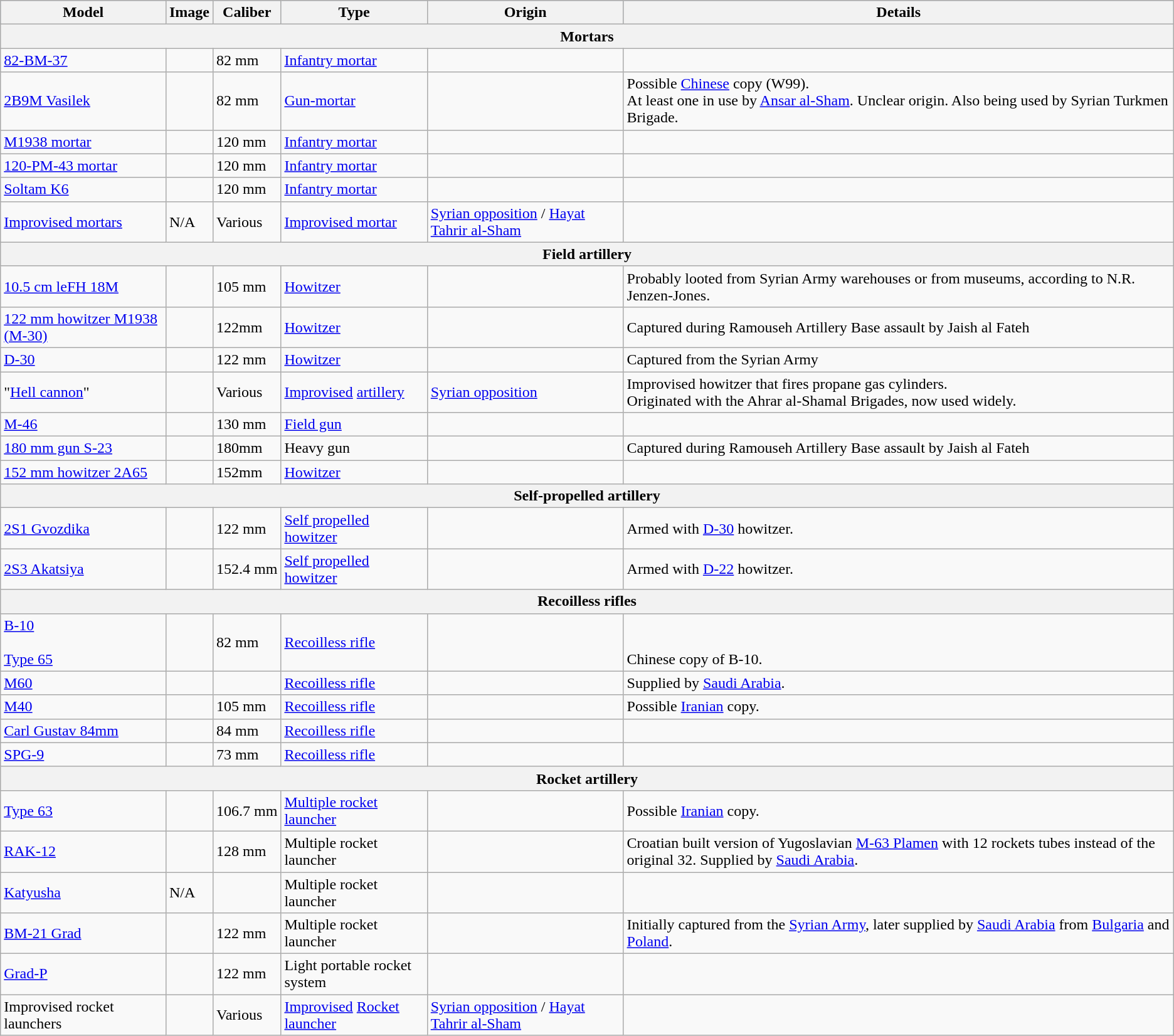<table class="wikitable">
<tr bgcolor=aabccc ||>
<th>Model</th>
<th>Image</th>
<th>Caliber</th>
<th>Type</th>
<th>Origin</th>
<th>Details</th>
</tr>
<tr>
<th colspan="7">Mortars</th>
</tr>
<tr>
<td><a href='#'>82-BM-37</a></td>
<td></td>
<td>82 mm</td>
<td><a href='#'>Infantry mortar</a></td>
<td></td>
<td></td>
</tr>
<tr>
<td><a href='#'>2B9M Vasilek</a></td>
<td></td>
<td>82 mm</td>
<td><a href='#'>Gun-mortar</a></td>
<td></td>
<td>Possible <a href='#'>Chinese</a> copy (W99).<br>At least one in use by <a href='#'>Ansar al-Sham</a>. Unclear origin. Also being used by Syrian Turkmen Brigade.</td>
</tr>
<tr>
<td><a href='#'>M1938 mortar</a></td>
<td></td>
<td>120 mm</td>
<td><a href='#'>Infantry mortar</a></td>
<td></td>
<td></td>
</tr>
<tr>
<td><a href='#'>120-PM-43 mortar</a></td>
<td></td>
<td>120 mm</td>
<td><a href='#'>Infantry mortar</a></td>
<td></td>
<td></td>
</tr>
<tr>
<td><a href='#'>Soltam K6</a></td>
<td></td>
<td>120 mm</td>
<td><a href='#'>Infantry mortar</a></td>
<td></td>
<td></td>
</tr>
<tr>
<td><a href='#'>Improvised mortars</a></td>
<td>N/A</td>
<td>Various</td>
<td><a href='#'>Improvised mortar</a></td>
<td> <a href='#'>Syrian opposition</a> / <a href='#'>Hayat Tahrir al-Sham</a></td>
<td></td>
</tr>
<tr>
<th colspan="7">Field artillery</th>
</tr>
<tr>
<td><a href='#'>10.5 cm leFH 18M</a></td>
<td></td>
<td>105 mm</td>
<td><a href='#'>Howitzer</a></td>
<td></td>
<td>Probably looted from Syrian Army warehouses or from museums, according to N.R. Jenzen-Jones.</td>
</tr>
<tr>
<td><a href='#'>122 mm howitzer M1938 (M-30)</a></td>
<td></td>
<td>122mm</td>
<td><a href='#'>Howitzer</a></td>
<td></td>
<td>Captured during Ramouseh Artillery Base assault by Jaish al Fateh</td>
</tr>
<tr>
<td><a href='#'>D-30</a></td>
<td></td>
<td>122 mm</td>
<td><a href='#'>Howitzer</a></td>
<td></td>
<td>Captured from the Syrian Army</td>
</tr>
<tr>
<td>"<a href='#'>Hell cannon</a>"</td>
<td></td>
<td>Various</td>
<td><a href='#'>Improvised</a> <a href='#'>artillery</a></td>
<td> <a href='#'>Syrian opposition</a></td>
<td>Improvised howitzer that fires propane gas cylinders.<br>Originated with the Ahrar al-Shamal Brigades, now used widely.</td>
</tr>
<tr>
<td><a href='#'>M-46</a></td>
<td></td>
<td>130 mm</td>
<td><a href='#'>Field gun</a></td>
<td></td>
<td></td>
</tr>
<tr>
<td><a href='#'>180 mm gun S-23</a></td>
<td></td>
<td>180mm</td>
<td>Heavy gun</td>
<td></td>
<td>Captured during Ramouseh Artillery Base assault by Jaish al Fateh</td>
</tr>
<tr>
<td><a href='#'>152 mm howitzer 2A65</a></td>
<td></td>
<td>152mm</td>
<td><a href='#'>Howitzer</a></td>
<td></td>
<td></td>
</tr>
<tr>
<th colspan="7">Self-propelled artillery</th>
</tr>
<tr>
<td><a href='#'>2S1 Gvozdika</a></td>
<td></td>
<td>122 mm</td>
<td><a href='#'>Self propelled howitzer</a></td>
<td></td>
<td>Armed with <a href='#'>D-30</a> howitzer.</td>
</tr>
<tr>
<td><a href='#'>2S3 Akatsiya</a></td>
<td></td>
<td>152.4 mm</td>
<td><a href='#'>Self propelled howitzer</a></td>
<td></td>
<td>Armed with <a href='#'>D-22</a> howitzer.</td>
</tr>
<tr>
<th colspan="7">Recoilless rifles</th>
</tr>
<tr>
<td><a href='#'>B-10</a><br><br><a href='#'>Type 65</a></td>
<td></td>
<td>82 mm</td>
<td><a href='#'>Recoilless rifle</a></td>
<td><br><br></td>
<td><br><br> Chinese copy of B-10.</td>
</tr>
<tr>
<td><a href='#'>M60</a></td>
<td></td>
<td></td>
<td><a href='#'>Recoilless rifle</a></td>
<td></td>
<td>Supplied by <a href='#'>Saudi Arabia</a>.</td>
</tr>
<tr>
<td><a href='#'>M40</a></td>
<td></td>
<td>105 mm</td>
<td><a href='#'>Recoilless rifle</a></td>
<td></td>
<td>Possible <a href='#'>Iranian</a> copy.</td>
</tr>
<tr>
<td><a href='#'>Carl Gustav 84mm</a></td>
<td></td>
<td>84 mm</td>
<td><a href='#'>Recoilless rifle</a></td>
<td></td>
<td></td>
</tr>
<tr>
<td><a href='#'>SPG-9</a></td>
<td></td>
<td>73 mm</td>
<td><a href='#'>Recoilless rifle</a></td>
<td></td>
<td></td>
</tr>
<tr>
<th colspan="7">Rocket artillery</th>
</tr>
<tr>
<td><a href='#'>Type 63</a></td>
<td></td>
<td>106.7 mm</td>
<td><a href='#'>Multiple rocket launcher</a></td>
<td></td>
<td>Possible <a href='#'>Iranian</a> copy.</td>
</tr>
<tr>
<td><a href='#'>RAK-12</a></td>
<td></td>
<td>128 mm</td>
<td>Multiple rocket launcher</td>
<td></td>
<td>Croatian built version of Yugoslavian <a href='#'>M-63 Plamen</a> with 12 rockets tubes instead of the original 32. Supplied by <a href='#'>Saudi Arabia</a>.</td>
</tr>
<tr>
<td><a href='#'>Katyusha</a></td>
<td>N/A</td>
<td></td>
<td>Multiple rocket launcher</td>
<td></td>
<td></td>
</tr>
<tr>
<td><a href='#'>BM-21 Grad</a></td>
<td></td>
<td>122 mm</td>
<td>Multiple rocket launcher</td>
<td></td>
<td>Initially captured from the <a href='#'>Syrian Army</a>, later supplied by <a href='#'>Saudi Arabia</a> from <a href='#'>Bulgaria</a> and <a href='#'>Poland</a>.</td>
</tr>
<tr>
<td><a href='#'>Grad-P</a></td>
<td></td>
<td>122 mm</td>
<td>Light portable rocket system</td>
<td></td>
<td></td>
</tr>
<tr>
<td>Improvised rocket launchers</td>
<td></td>
<td>Various</td>
<td><a href='#'>Improvised</a> <a href='#'>Rocket launcher</a></td>
<td> <a href='#'>Syrian opposition</a> / <a href='#'>Hayat Tahrir al-Sham</a></td>
<td></td>
</tr>
</table>
